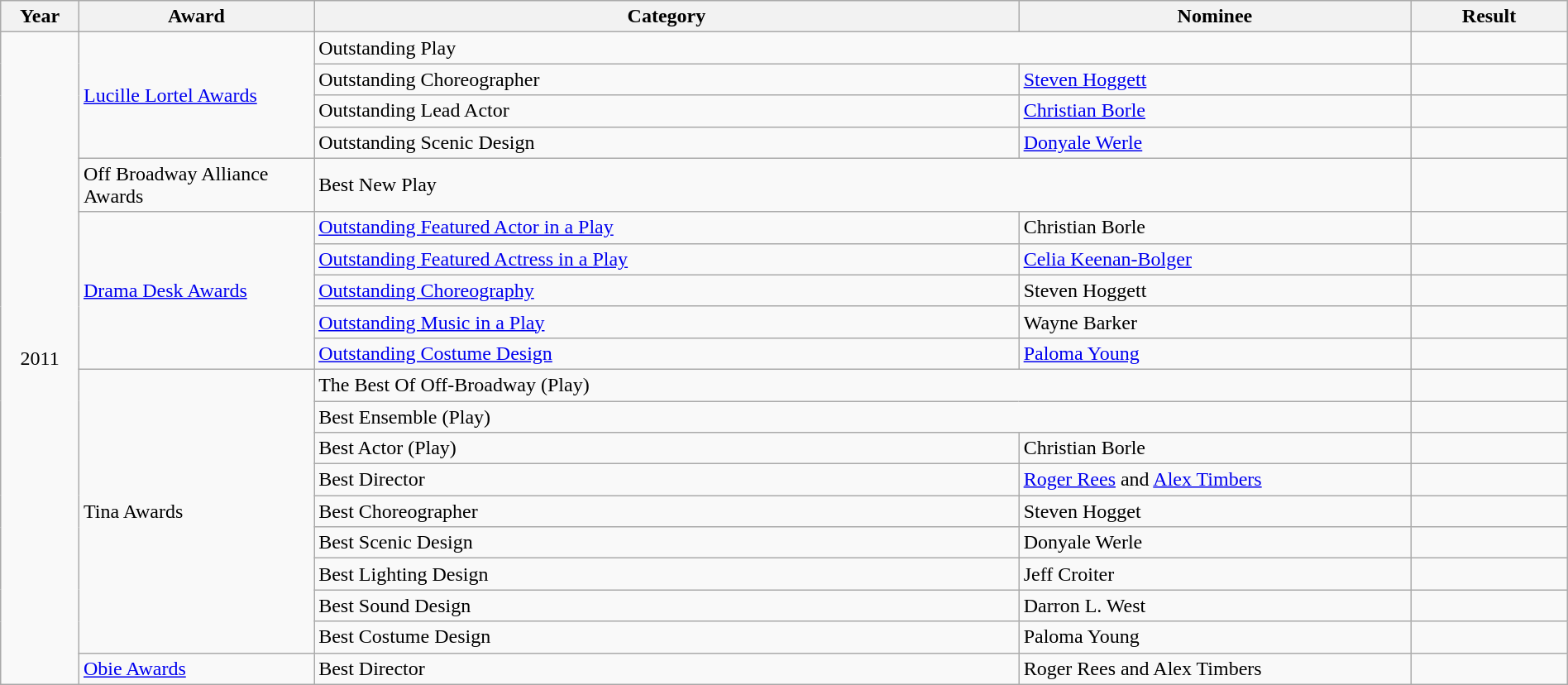<table class="wikitable" style="width: 100%;">
<tr>
<th width="5%">Year</th>
<th width="15%">Award</th>
<th width="45%">Category</th>
<th width="25%">Nominee</th>
<th width="10%">Result</th>
</tr>
<tr>
<td rowspan="20" style="text-align:center;">2011</td>
<td rowspan="4"><a href='#'>Lucille Lortel Awards</a></td>
<td colspan="2">Outstanding Play</td>
<td></td>
</tr>
<tr>
<td>Outstanding Choreographer</td>
<td><a href='#'>Steven Hoggett</a></td>
<td></td>
</tr>
<tr>
<td>Outstanding Lead Actor</td>
<td><a href='#'>Christian Borle</a></td>
<td></td>
</tr>
<tr>
<td>Outstanding Scenic Design</td>
<td><a href='#'>Donyale Werle</a></td>
<td></td>
</tr>
<tr>
<td>Off Broadway Alliance Awards</td>
<td colspan="2">Best New Play</td>
<td></td>
</tr>
<tr>
<td rowspan="5"><a href='#'>Drama Desk Awards</a></td>
<td><a href='#'>Outstanding Featured Actor in a Play</a></td>
<td>Christian Borle</td>
<td></td>
</tr>
<tr>
<td><a href='#'>Outstanding Featured Actress in a Play</a></td>
<td><a href='#'>Celia Keenan-Bolger</a></td>
<td></td>
</tr>
<tr>
<td><a href='#'>Outstanding Choreography</a></td>
<td>Steven Hoggett</td>
<td></td>
</tr>
<tr>
<td><a href='#'>Outstanding Music in a Play</a></td>
<td>Wayne Barker</td>
<td></td>
</tr>
<tr>
<td><a href='#'>Outstanding Costume Design</a></td>
<td><a href='#'>Paloma Young</a></td>
<td></td>
</tr>
<tr>
<td rowspan="9">Tina Awards</td>
<td colspan="2">The Best Of Off-Broadway (Play)</td>
<td></td>
</tr>
<tr>
<td colspan="2">Best Ensemble (Play)</td>
<td></td>
</tr>
<tr>
<td>Best Actor (Play)</td>
<td>Christian Borle</td>
<td></td>
</tr>
<tr>
<td>Best Director</td>
<td><a href='#'>Roger Rees</a> and <a href='#'>Alex Timbers</a></td>
<td></td>
</tr>
<tr>
<td>Best Choreographer</td>
<td>Steven Hogget</td>
<td></td>
</tr>
<tr>
<td>Best Scenic Design</td>
<td>Donyale Werle</td>
<td></td>
</tr>
<tr>
<td>Best Lighting Design</td>
<td>Jeff Croiter</td>
<td></td>
</tr>
<tr>
<td>Best Sound Design</td>
<td>Darron L. West</td>
<td></td>
</tr>
<tr>
<td>Best Costume Design</td>
<td>Paloma Young</td>
<td></td>
</tr>
<tr>
<td><a href='#'>Obie Awards</a></td>
<td>Best Director</td>
<td>Roger Rees and Alex Timbers</td>
<td></td>
</tr>
</table>
